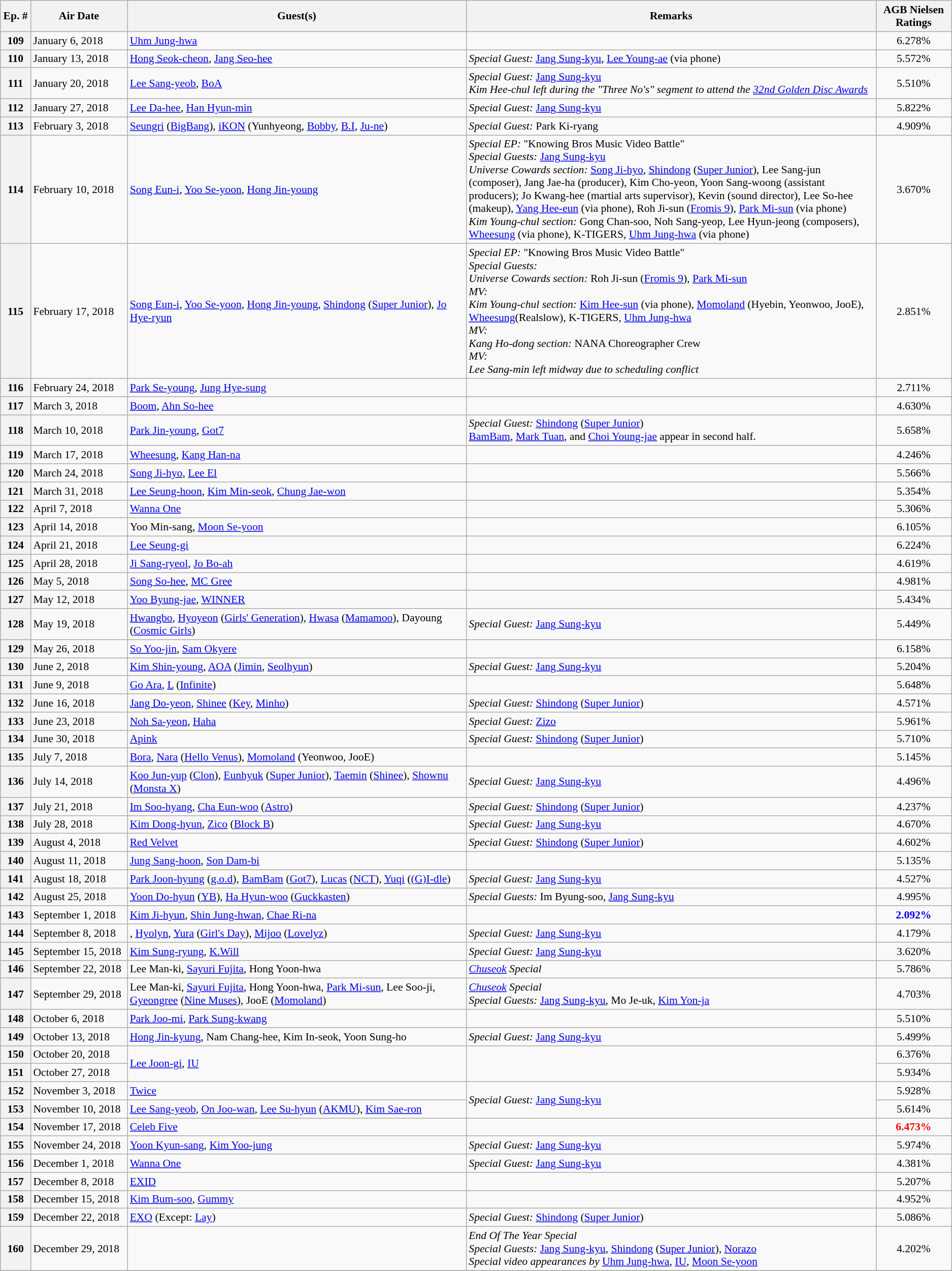<table class="wikitable" style = "font-size: 90%;">
<tr>
<th width=35>Ep. #</th>
<th width=130>Air Date</th>
<th width=500>Guest(s)</th>
<th width=600>Remarks</th>
<th width=100>AGB Nielsen Ratings</th>
</tr>
<tr>
<th>109</th>
<td>January 6, 2018</td>
<td><a href='#'>Uhm Jung-hwa</a></td>
<td></td>
<td style="text-align:center;">6.278%</td>
</tr>
<tr>
<th>110</th>
<td>January 13, 2018</td>
<td><a href='#'>Hong Seok-cheon</a>, <a href='#'>Jang Seo-hee</a></td>
<td><em>Special Guest:</em> <a href='#'>Jang Sung-kyu</a>, <a href='#'>Lee Young-ae</a> (via phone)</td>
<td style="text-align:center;">5.572%</td>
</tr>
<tr>
<th>111</th>
<td>January 20, 2018</td>
<td><a href='#'>Lee Sang-yeob</a>, <a href='#'>BoA</a></td>
<td><em>Special Guest:</em> <a href='#'>Jang Sung-kyu</a><br><em>Kim Hee-chul left during the "Three No's" segment to attend the <a href='#'>32nd Golden Disc Awards</a></em></td>
<td style="text-align:center;">5.510%</td>
</tr>
<tr>
<th>112</th>
<td>January 27, 2018</td>
<td><a href='#'>Lee Da-hee</a>, <a href='#'>Han Hyun-min</a></td>
<td><em>Special Guest:</em> <a href='#'>Jang Sung-kyu</a></td>
<td style="text-align:center;">5.822%</td>
</tr>
<tr>
<th>113</th>
<td>February 3, 2018</td>
<td><a href='#'>Seungri</a> (<a href='#'>BigBang</a>), <a href='#'>iKON</a> (Yunhyeong, <a href='#'>Bobby</a>, <a href='#'>B.I</a>, <a href='#'>Ju-ne</a>)</td>
<td><em>Special Guest:</em> Park Ki-ryang</td>
<td style="text-align:center;">4.909%</td>
</tr>
<tr>
<th>114</th>
<td>February 10, 2018</td>
<td><a href='#'>Song Eun-i</a>, <a href='#'>Yoo Se-yoon</a>, <a href='#'>Hong Jin-young</a></td>
<td><em>Special EP:</em> "Knowing Bros Music Video Battle"<br><em>Special Guests:</em> <a href='#'>Jang Sung-kyu</a><br><em>Universe Cowards section:</em> <a href='#'>Song Ji-hyo</a>, <a href='#'>Shindong</a> (<a href='#'>Super Junior</a>), Lee Sang-jun (composer), Jang Jae-ha (producer), Kim Cho-yeon, Yoon Sang-woong (assistant producers); Jo Kwang-hee (martial arts supervisor), Kevin (sound director), Lee So-hee (makeup), <a href='#'>Yang Hee-eun</a> (via phone), Roh Ji-sun (<a href='#'>Fromis 9</a>), <a href='#'>Park Mi-sun</a> (via phone)<br><em>Kim Young-chul section:</em> Gong Chan-soo, Noh Sang-yeop, Lee Hyun-jeong (composers), <a href='#'>Wheesung</a> (via phone), K-TIGERS, <a href='#'>Uhm Jung-hwa</a> (via phone)</td>
<td style="text-align:center;">3.670%</td>
</tr>
<tr>
<th>115</th>
<td>February 17, 2018</td>
<td><a href='#'>Song Eun-i</a>, <a href='#'>Yoo Se-yoon</a>, <a href='#'>Hong Jin-young</a>, <a href='#'>Shindong</a> (<a href='#'>Super Junior</a>), <a href='#'>Jo Hye-ryun</a></td>
<td><em>Special EP:</em> "Knowing Bros Music Video Battle"<br><em>Special Guests:</em><br><em>Universe Cowards section:</em> Roh Ji-sun (<a href='#'>Fromis 9</a>), <a href='#'>Park Mi-sun</a><br><em>MV:</em> <br><em>Kim Young-chul section:</em> <a href='#'>Kim Hee-sun</a> (via phone), <a href='#'>Momoland</a> (Hyebin, Yeonwoo, JooE), <a href='#'>Wheesung</a>(Realslow), K-TIGERS, <a href='#'>Uhm Jung-hwa</a><br><em>MV:</em> <br><em>Kang Ho-dong section:</em> NANA Choreographer Crew<br><em>MV:</em> <br><em>Lee Sang-min left midway due to scheduling conflict</em></td>
<td style="text-align:center;">2.851%</td>
</tr>
<tr>
<th>116</th>
<td>February 24, 2018</td>
<td><a href='#'>Park Se-young</a>, <a href='#'>Jung Hye-sung</a></td>
<td></td>
<td style="text-align:center;">2.711%</td>
</tr>
<tr>
<th>117</th>
<td>March 3, 2018</td>
<td><a href='#'>Boom</a>, <a href='#'>Ahn So-hee</a></td>
<td></td>
<td style="text-align:center;">4.630%</td>
</tr>
<tr>
<th>118</th>
<td>March 10, 2018</td>
<td><a href='#'>Park Jin-young</a>, <a href='#'>Got7</a></td>
<td><em>Special Guest:</em> <a href='#'>Shindong</a> (<a href='#'>Super Junior</a>) <br> <a href='#'>BamBam</a>, <a href='#'>Mark Tuan</a>, and <a href='#'>Choi Young-jae</a> appear in second half.</td>
<td style="text-align:center;">5.658%</td>
</tr>
<tr>
<th>119</th>
<td>March 17, 2018</td>
<td><a href='#'>Wheesung</a>, <a href='#'>Kang Han-na</a></td>
<td></td>
<td style="text-align:center;">4.246%</td>
</tr>
<tr>
<th>120</th>
<td>March 24, 2018</td>
<td><a href='#'>Song Ji-hyo</a>, <a href='#'>Lee El</a></td>
<td></td>
<td style="text-align:center;">5.566%</td>
</tr>
<tr>
<th>121</th>
<td>March 31, 2018</td>
<td><a href='#'>Lee Seung-hoon</a>, <a href='#'>Kim Min-seok</a>, <a href='#'>Chung Jae-won</a></td>
<td></td>
<td style="text-align:center;">5.354%</td>
</tr>
<tr>
<th>122</th>
<td>April 7, 2018</td>
<td><a href='#'>Wanna One</a></td>
<td></td>
<td style="text-align:center;">5.306%</td>
</tr>
<tr>
<th>123</th>
<td>April 14, 2018</td>
<td>Yoo Min-sang, <a href='#'>Moon Se-yoon</a></td>
<td></td>
<td style="text-align:center;">6.105%</td>
</tr>
<tr>
<th>124</th>
<td>April 21, 2018</td>
<td><a href='#'>Lee Seung-gi</a></td>
<td></td>
<td style="text-align:center;">6.224%</td>
</tr>
<tr>
<th>125</th>
<td>April 28, 2018</td>
<td><a href='#'>Ji Sang-ryeol</a>, <a href='#'>Jo Bo-ah</a></td>
<td></td>
<td style="text-align:center;">4.619%</td>
</tr>
<tr>
<th>126</th>
<td>May 5, 2018</td>
<td><a href='#'>Song So-hee</a>, <a href='#'>MC Gree</a></td>
<td></td>
<td style="text-align:center;">4.981%</td>
</tr>
<tr>
<th>127</th>
<td>May 12, 2018</td>
<td><a href='#'>Yoo Byung-jae</a>, <a href='#'>WINNER</a></td>
<td></td>
<td style="text-align:center;">5.434%</td>
</tr>
<tr>
<th>128</th>
<td>May 19, 2018</td>
<td><a href='#'>Hwangbo</a>, <a href='#'>Hyoyeon</a> (<a href='#'>Girls' Generation</a>), <a href='#'>Hwasa</a> (<a href='#'>Mamamoo</a>), Dayoung (<a href='#'>Cosmic Girls</a>)</td>
<td><em>Special Guest:</em> <a href='#'>Jang Sung-kyu</a></td>
<td style="text-align:center;">5.449%</td>
</tr>
<tr>
<th>129</th>
<td>May 26, 2018</td>
<td><a href='#'>So Yoo-jin</a>, <a href='#'>Sam Okyere</a></td>
<td></td>
<td style="text-align:center;">6.158%</td>
</tr>
<tr>
<th>130</th>
<td>June 2, 2018</td>
<td><a href='#'>Kim Shin-young</a>, <a href='#'>AOA</a> (<a href='#'>Jimin</a>, <a href='#'>Seolhyun</a>)</td>
<td><em>Special Guest:</em> <a href='#'>Jang Sung-kyu</a></td>
<td style="text-align:center;">5.204%</td>
</tr>
<tr>
<th>131</th>
<td>June 9, 2018</td>
<td><a href='#'>Go Ara</a>, <a href='#'>L</a> (<a href='#'>Infinite</a>)</td>
<td></td>
<td style="text-align:center;">5.648%</td>
</tr>
<tr>
<th>132</th>
<td>June 16, 2018</td>
<td><a href='#'>Jang Do-yeon</a>, <a href='#'>Shinee</a> (<a href='#'>Key</a>, <a href='#'>Minho</a>)</td>
<td><em>Special Guest:</em> <a href='#'>Shindong</a> (<a href='#'>Super Junior</a>)</td>
<td style="text-align:center;">4.571%</td>
</tr>
<tr>
<th>133</th>
<td>June 23, 2018</td>
<td><a href='#'>Noh Sa-yeon</a>, <a href='#'>Haha</a></td>
<td><em>Special Guest:</em> <a href='#'>Zizo</a></td>
<td style="text-align:center;">5.961%</td>
</tr>
<tr>
<th>134</th>
<td>June 30, 2018</td>
<td><a href='#'>Apink</a></td>
<td><em>Special Guest:</em> <a href='#'>Shindong</a> (<a href='#'>Super Junior</a>)</td>
<td style="text-align:center;">5.710%</td>
</tr>
<tr>
<th>135</th>
<td>July 7, 2018</td>
<td><a href='#'>Bora</a>, <a href='#'>Nara</a> (<a href='#'>Hello Venus</a>), <a href='#'>Momoland</a> (Yeonwoo, JooE)</td>
<td></td>
<td style="text-align:center;">5.145%</td>
</tr>
<tr>
<th>136</th>
<td>July 14, 2018</td>
<td><a href='#'>Koo Jun-yup</a> (<a href='#'>Clon</a>), <a href='#'>Eunhyuk</a> (<a href='#'>Super Junior</a>), <a href='#'>Taemin</a> (<a href='#'>Shinee</a>), <a href='#'>Shownu</a> (<a href='#'>Monsta X</a>)</td>
<td><em>Special Guest:</em> <a href='#'>Jang Sung-kyu</a></td>
<td style="text-align:center;">4.496%</td>
</tr>
<tr>
<th>137</th>
<td>July 21, 2018</td>
<td><a href='#'>Im Soo-hyang</a>, <a href='#'>Cha Eun-woo</a> (<a href='#'>Astro</a>)</td>
<td><em>Special Guest:</em> <a href='#'>Shindong</a> (<a href='#'>Super Junior</a>)</td>
<td style="text-align:center;">4.237%</td>
</tr>
<tr>
<th>138</th>
<td>July 28, 2018</td>
<td><a href='#'>Kim Dong-hyun</a>, <a href='#'>Zico</a> (<a href='#'>Block B</a>)</td>
<td><em>Special Guest:</em> <a href='#'>Jang Sung-kyu</a></td>
<td style="text-align:center;">4.670%</td>
</tr>
<tr>
<th>139</th>
<td>August 4, 2018</td>
<td><a href='#'>Red Velvet</a></td>
<td><em>Special Guest:</em> <a href='#'>Shindong</a> (<a href='#'>Super Junior</a>)</td>
<td style="text-align:center;">4.602%</td>
</tr>
<tr>
<th>140</th>
<td>August 11, 2018</td>
<td><a href='#'>Jung Sang-hoon</a>, <a href='#'>Son Dam-bi</a></td>
<td></td>
<td style="text-align:center;">5.135%</td>
</tr>
<tr>
<th>141</th>
<td>August 18, 2018</td>
<td><a href='#'>Park Joon-hyung</a> (<a href='#'>g.o.d</a>), <a href='#'>BamBam</a> (<a href='#'>Got7</a>), <a href='#'>Lucas</a> (<a href='#'>NCT</a>), <a href='#'>Yuqi</a> (<a href='#'>(G)I-dle</a>)</td>
<td><em>Special Guest:</em> <a href='#'>Jang Sung-kyu</a></td>
<td style="text-align:center;">4.527%</td>
</tr>
<tr>
<th>142</th>
<td>August 25, 2018</td>
<td><a href='#'>Yoon Do-hyun</a> (<a href='#'>YB</a>), <a href='#'>Ha Hyun-woo</a> (<a href='#'>Guckkasten</a>)</td>
<td><em>Special Guests:</em> Im Byung-soo, <a href='#'>Jang Sung-kyu</a></td>
<td style="text-align:center;">4.995%</td>
</tr>
<tr>
<th>143</th>
<td>September 1, 2018</td>
<td><a href='#'>Kim Ji-hyun</a>, <a href='#'>Shin Jung-hwan</a>, <a href='#'>Chae Ri-na</a></td>
<td></td>
<td style="text-align:center;color:blue"><strong>2.092%</strong></td>
</tr>
<tr>
<th>144</th>
<td>September 8, 2018</td>
<td>, <a href='#'>Hyolyn</a>, <a href='#'>Yura</a> (<a href='#'>Girl's Day</a>), <a href='#'>Mijoo</a> (<a href='#'>Lovelyz</a>)</td>
<td><em>Special Guest:</em> <a href='#'>Jang Sung-kyu</a></td>
<td style="text-align:center;">4.179%</td>
</tr>
<tr>
<th>145</th>
<td>September 15, 2018</td>
<td><a href='#'>Kim Sung-ryung</a>, <a href='#'>K.Will</a></td>
<td><em>Special Guest:</em> <a href='#'>Jang Sung-kyu</a></td>
<td style="text-align:center;">3.620%</td>
</tr>
<tr>
<th>146</th>
<td>September 22, 2018</td>
<td>Lee Man-ki, <a href='#'>Sayuri Fujita</a>, Hong Yoon-hwa</td>
<td><em><a href='#'>Chuseok</a> Special</em></td>
<td style="text-align:center;">5.786%</td>
</tr>
<tr>
<th>147</th>
<td>September 29, 2018</td>
<td>Lee Man-ki, <a href='#'>Sayuri Fujita</a>, Hong Yoon-hwa, <a href='#'>Park Mi-sun</a>, Lee Soo-ji, <a href='#'>Gyeongree</a> (<a href='#'>Nine Muses</a>), JooE (<a href='#'>Momoland</a>)</td>
<td><em><a href='#'>Chuseok</a> Special</em><br><em>Special Guests:</em> <a href='#'>Jang Sung-kyu</a>, Mo Je-uk, <a href='#'>Kim Yon-ja</a></td>
<td style="text-align:center;">4.703%</td>
</tr>
<tr>
<th>148</th>
<td>October 6, 2018</td>
<td><a href='#'>Park Joo-mi</a>, <a href='#'>Park Sung-kwang</a></td>
<td></td>
<td style="text-align:center;">5.510%</td>
</tr>
<tr>
<th>149</th>
<td>October 13, 2018</td>
<td><a href='#'>Hong Jin-kyung</a>, Nam Chang-hee, Kim In-seok, Yoon Sung-ho</td>
<td><em>Special Guest:</em> <a href='#'>Jang Sung-kyu</a></td>
<td style="text-align:center;">5.499%</td>
</tr>
<tr>
<th>150</th>
<td>October 20, 2018</td>
<td rowspan="2"><a href='#'>Lee Joon-gi</a>, <a href='#'>IU</a></td>
<td rowspan="2"></td>
<td style="text-align:center;">6.376%</td>
</tr>
<tr>
<th>151</th>
<td>October 27, 2018</td>
<td style="text-align:center;">5.934%</td>
</tr>
<tr>
<th>152</th>
<td>November 3, 2018</td>
<td><a href='#'>Twice</a></td>
<td rowspan="2"><em>Special Guest:</em> <a href='#'>Jang Sung-kyu</a></td>
<td style="text-align:center;">5.928%</td>
</tr>
<tr>
<th>153</th>
<td>November 10, 2018</td>
<td><a href='#'>Lee Sang-yeob</a>, <a href='#'>On Joo-wan</a>, <a href='#'>Lee Su-hyun</a> (<a href='#'>AKMU</a>), <a href='#'>Kim Sae-ron</a></td>
<td style="text-align:center;">5.614%</td>
</tr>
<tr>
<th>154</th>
<td>November 17, 2018</td>
<td><a href='#'>Celeb Five</a></td>
<td></td>
<td style="text-align:center;color:red"><strong>6.473%</strong></td>
</tr>
<tr>
<th>155</th>
<td>November 24, 2018</td>
<td><a href='#'>Yoon Kyun-sang</a>, <a href='#'>Kim Yoo-jung</a></td>
<td><em>Special Guest:</em> <a href='#'>Jang Sung-kyu</a></td>
<td style="text-align:center;">5.974%</td>
</tr>
<tr>
<th>156</th>
<td>December 1, 2018</td>
<td><a href='#'>Wanna One</a></td>
<td><em>Special Guest:</em> <a href='#'>Jang Sung-kyu</a></td>
<td style="text-align:center;">4.381%</td>
</tr>
<tr>
<th>157</th>
<td>December 8, 2018</td>
<td><a href='#'>EXID</a></td>
<td></td>
<td style="text-align:center;">5.207%</td>
</tr>
<tr>
<th>158</th>
<td>December 15, 2018</td>
<td><a href='#'>Kim Bum-soo</a>, <a href='#'>Gummy</a></td>
<td></td>
<td style="text-align:center;">4.952%</td>
</tr>
<tr>
<th>159</th>
<td>December 22, 2018</td>
<td><a href='#'>EXO</a> (Except: <a href='#'>Lay</a>)</td>
<td><em>Special Guest:</em> <a href='#'>Shindong</a> (<a href='#'>Super Junior</a>)</td>
<td style="text-align:center;">5.086%</td>
</tr>
<tr>
<th>160</th>
<td>December 29, 2018</td>
<td></td>
<td><em>End Of The Year Special</em><br><em>Special Guests:</em> <a href='#'>Jang Sung-kyu</a>, <a href='#'>Shindong</a> (<a href='#'>Super Junior</a>), <a href='#'>Norazo</a><br><em>Special video appearances by</em> <a href='#'>Uhm Jung-hwa</a>, <a href='#'>IU</a>, <a href='#'>Moon Se-yoon</a></td>
<td style="text-align:center;">4.202%</td>
</tr>
<tr>
</tr>
</table>
